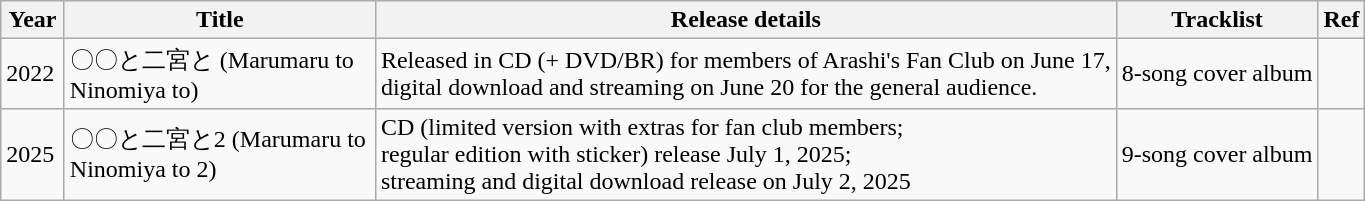<table class="wikitable">
<tr>
<th scope="col" width="35px">Year</th>
<th scope="col" width="200px">Title</th>
<th scope="col">Release details</th>
<th scope="col">Tracklist</th>
<th scope="col">Ref</th>
</tr>
<tr>
<td>2022</td>
<td>〇〇と二宮と (Marumaru to Ninomiya to)</td>
<td>Released in CD (+ DVD/BR) for members of Arashi's Fan Club on June 17,<br> digital download and streaming on June 20 for the general audience.</td>
<td>8-song cover album <br></td>
<td></td>
</tr>
<tr>
<td>2025</td>
<td>〇〇と二宮と2 (Marumaru to Ninomiya to 2)</td>
<td>CD (limited version with extras for fan club members;<br> regular edition with sticker) release July 1, 2025;<br> streaming and digital download release on July 2, 2025</td>
<td>9-song cover album <br></td>
<td></td>
</tr>
</table>
